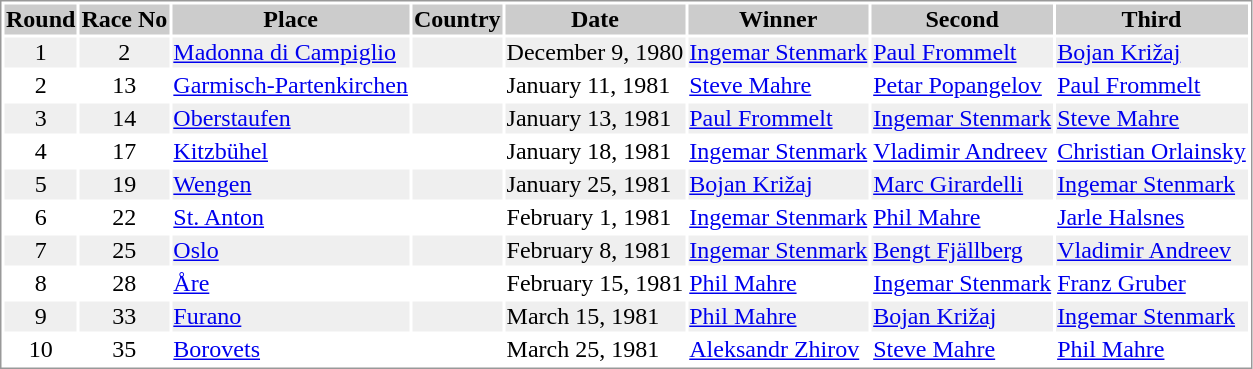<table border="0" style="border: 1px solid #999; background-color:#FFFFFF; text-align:center">
<tr align="center" bgcolor="#CCCCCC">
<th>Round</th>
<th>Race No</th>
<th>Place</th>
<th>Country</th>
<th>Date</th>
<th>Winner</th>
<th>Second</th>
<th>Third</th>
</tr>
<tr bgcolor="#EFEFEF">
<td>1</td>
<td>2</td>
<td align="left"><a href='#'>Madonna di Campiglio</a></td>
<td align="left"></td>
<td align="left">December 9, 1980</td>
<td align="left"> <a href='#'>Ingemar Stenmark</a></td>
<td align="left"> <a href='#'>Paul Frommelt</a></td>
<td align="left"> <a href='#'>Bojan Križaj</a></td>
</tr>
<tr>
<td>2</td>
<td>13</td>
<td align="left"><a href='#'>Garmisch-Partenkirchen</a></td>
<td align="left"></td>
<td align="left">January 11, 1981</td>
<td align="left"> <a href='#'>Steve Mahre</a></td>
<td align="left"> <a href='#'>Petar Popangelov</a></td>
<td align="left"> <a href='#'>Paul Frommelt</a></td>
</tr>
<tr bgcolor="#EFEFEF">
<td>3</td>
<td>14</td>
<td align="left"><a href='#'>Oberstaufen</a></td>
<td align="left"></td>
<td align="left">January 13, 1981</td>
<td align="left"> <a href='#'>Paul Frommelt</a></td>
<td align="left"> <a href='#'>Ingemar Stenmark</a></td>
<td align="left"> <a href='#'>Steve Mahre</a></td>
</tr>
<tr>
<td>4</td>
<td>17</td>
<td align="left"><a href='#'>Kitzbühel</a></td>
<td align="left"></td>
<td align="left">January 18, 1981</td>
<td align="left"> <a href='#'>Ingemar Stenmark</a></td>
<td align="left"> <a href='#'>Vladimir Andreev</a></td>
<td align="left"> <a href='#'>Christian Orlainsky</a></td>
</tr>
<tr bgcolor="#EFEFEF">
<td>5</td>
<td>19</td>
<td align="left"><a href='#'>Wengen</a></td>
<td align="left"></td>
<td align="left">January 25, 1981</td>
<td align="left"> <a href='#'>Bojan Križaj</a></td>
<td align="left"> <a href='#'>Marc Girardelli</a></td>
<td align="left"> <a href='#'>Ingemar Stenmark</a></td>
</tr>
<tr>
<td>6</td>
<td>22</td>
<td align="left"><a href='#'>St. Anton</a></td>
<td align="left"></td>
<td align="left">February 1, 1981</td>
<td align="left"> <a href='#'>Ingemar Stenmark</a></td>
<td align="left"> <a href='#'>Phil Mahre</a></td>
<td align="left"> <a href='#'>Jarle Halsnes</a></td>
</tr>
<tr bgcolor="#EFEFEF">
<td>7</td>
<td>25</td>
<td align="left"><a href='#'>Oslo</a></td>
<td align="left"></td>
<td align="left">February 8, 1981</td>
<td align="left"> <a href='#'>Ingemar Stenmark</a></td>
<td align="left"> <a href='#'>Bengt Fjällberg</a></td>
<td align="left"> <a href='#'>Vladimir Andreev</a></td>
</tr>
<tr>
<td>8</td>
<td>28</td>
<td align="left"><a href='#'>Åre</a></td>
<td align="left"></td>
<td align="left">February 15, 1981</td>
<td align="left"> <a href='#'>Phil Mahre</a></td>
<td align="left"> <a href='#'>Ingemar Stenmark</a></td>
<td align="left"> <a href='#'>Franz Gruber</a></td>
</tr>
<tr bgcolor="#EFEFEF">
<td>9</td>
<td>33</td>
<td align="left"><a href='#'>Furano</a></td>
<td align="left"></td>
<td align="left">March 15, 1981</td>
<td align="left"> <a href='#'>Phil Mahre</a></td>
<td align="left"> <a href='#'>Bojan Križaj</a></td>
<td align="left"> <a href='#'>Ingemar Stenmark</a></td>
</tr>
<tr>
<td>10</td>
<td>35</td>
<td align="left"><a href='#'>Borovets</a></td>
<td align="left"></td>
<td align="left">March 25, 1981</td>
<td align="left"> <a href='#'>Aleksandr Zhirov</a></td>
<td align="left"> <a href='#'>Steve Mahre</a></td>
<td align="left"> <a href='#'>Phil Mahre</a></td>
</tr>
</table>
